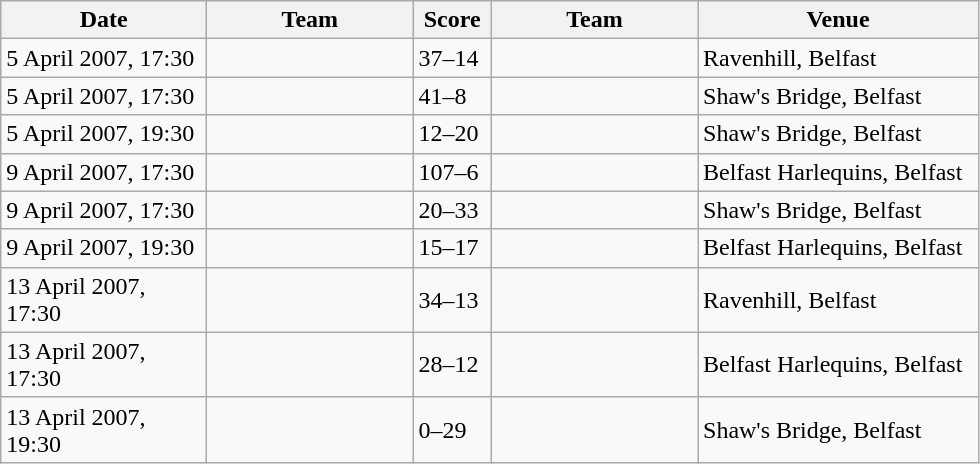<table class="wikitable">
<tr border=1 cellpadding=5 cellspacing=0>
<th width="130">Date</th>
<th width="130">Team</th>
<th width="45">Score</th>
<th width="130">Team</th>
<th width="180">Venue</th>
</tr>
<tr>
<td>5 April 2007, 17:30</td>
<td></td>
<td>37–14</td>
<td></td>
<td>Ravenhill, Belfast</td>
</tr>
<tr>
<td>5 April 2007, 17:30</td>
<td></td>
<td>41–8</td>
<td></td>
<td>Shaw's Bridge, Belfast</td>
</tr>
<tr>
<td>5 April 2007, 19:30</td>
<td></td>
<td>12–20</td>
<td></td>
<td>Shaw's Bridge, Belfast</td>
</tr>
<tr>
<td>9 April 2007, 17:30</td>
<td></td>
<td>107–6</td>
<td></td>
<td>Belfast Harlequins, Belfast</td>
</tr>
<tr>
<td>9 April 2007, 17:30</td>
<td></td>
<td>20–33</td>
<td></td>
<td>Shaw's Bridge, Belfast</td>
</tr>
<tr>
<td>9 April 2007, 19:30</td>
<td></td>
<td>15–17</td>
<td></td>
<td>Belfast Harlequins, Belfast</td>
</tr>
<tr>
<td>13 April 2007, 17:30</td>
<td></td>
<td>34–13</td>
<td></td>
<td>Ravenhill, Belfast</td>
</tr>
<tr>
<td>13 April 2007, 17:30</td>
<td></td>
<td>28–12</td>
<td></td>
<td>Belfast Harlequins, Belfast</td>
</tr>
<tr>
<td>13 April 2007, 19:30</td>
<td></td>
<td>0–29</td>
<td></td>
<td>Shaw's Bridge, Belfast</td>
</tr>
</table>
